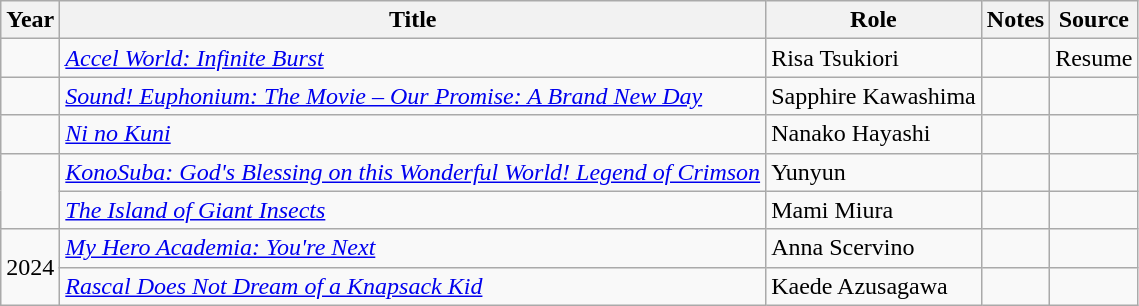<table class="wikitable sortable">
<tr>
<th>Year</th>
<th>Title</th>
<th>Role</th>
<th>Notes</th>
<th>Source</th>
</tr>
<tr>
<td></td>
<td><em><a href='#'>Accel World: Infinite Burst</a></em></td>
<td>Risa Tsukiori</td>
<td></td>
<td>Resume</td>
</tr>
<tr>
<td></td>
<td><em><a href='#'>Sound! Euphonium: The Movie – Our Promise: A Brand New Day</a></em></td>
<td>Sapphire Kawashima</td>
<td></td>
<td></td>
</tr>
<tr>
<td></td>
<td><em><a href='#'>Ni no Kuni</a></em></td>
<td>Nanako Hayashi</td>
<td></td>
<td></td>
</tr>
<tr>
<td rowspan="2"></td>
<td><em><a href='#'>KonoSuba: God's Blessing on this Wonderful World! Legend of Crimson</a></em></td>
<td>Yunyun</td>
<td></td>
<td></td>
</tr>
<tr>
<td><em><a href='#'>The Island of Giant Insects</a></em></td>
<td>Mami Miura</td>
<td></td>
<td></td>
</tr>
<tr>
<td rowspan="2">2024</td>
<td><em><a href='#'>My Hero Academia: You're Next</a></em></td>
<td>Anna Scervino</td>
<td></td>
<td></td>
</tr>
<tr>
<td><em><a href='#'>Rascal Does Not Dream of a Knapsack Kid</a></em></td>
<td>Kaede Azusagawa</td>
<td></td>
<td></td>
</tr>
</table>
